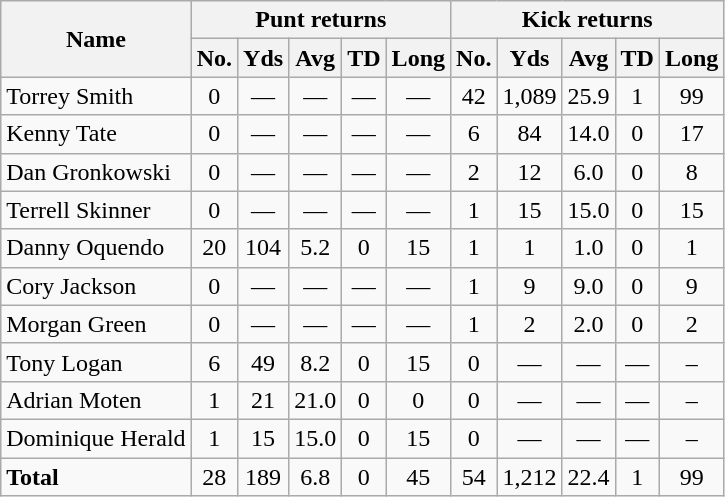<table class="wikitable" border="1" style="white-space:nowrap;">
<tr>
<th rowspan="2">Name</th>
<th colspan="5">Punt returns</th>
<th colspan="5">Kick returns</th>
</tr>
<tr>
<th>No.</th>
<th>Yds</th>
<th>Avg</th>
<th>TD</th>
<th>Long</th>
<th>No.</th>
<th>Yds</th>
<th>Avg</th>
<th>TD</th>
<th>Long</th>
</tr>
<tr style="text-align:center;">
<td align="left">Torrey Smith</td>
<td>0</td>
<td>—</td>
<td>—</td>
<td>—</td>
<td>—</td>
<td>42</td>
<td>1,089</td>
<td>25.9</td>
<td>1</td>
<td>99</td>
</tr>
<tr style="text-align:center;">
<td align="left">Kenny Tate</td>
<td>0</td>
<td>—</td>
<td>—</td>
<td>—</td>
<td>—</td>
<td>6</td>
<td>84</td>
<td>14.0</td>
<td>0</td>
<td>17</td>
</tr>
<tr style="text-align:center;">
<td align="left">Dan Gronkowski</td>
<td>0</td>
<td>—</td>
<td>—</td>
<td>—</td>
<td>—</td>
<td>2</td>
<td>12</td>
<td>6.0</td>
<td>0</td>
<td>8</td>
</tr>
<tr style="text-align:center;">
<td align="left">Terrell Skinner</td>
<td>0</td>
<td>—</td>
<td>—</td>
<td>—</td>
<td>—</td>
<td>1</td>
<td>15</td>
<td>15.0</td>
<td>0</td>
<td>15</td>
</tr>
<tr style="text-align:center;">
<td align="left">Danny Oquendo</td>
<td>20</td>
<td>104</td>
<td>5.2</td>
<td>0</td>
<td>15</td>
<td>1</td>
<td>1</td>
<td>1.0</td>
<td>0</td>
<td>1</td>
</tr>
<tr style="text-align:center;">
<td align="left">Cory Jackson</td>
<td>0</td>
<td>—</td>
<td>—</td>
<td>—</td>
<td>—</td>
<td>1</td>
<td>9</td>
<td>9.0</td>
<td>0</td>
<td>9</td>
</tr>
<tr style="text-align:center;">
<td align="left">Morgan Green</td>
<td>0</td>
<td>—</td>
<td>—</td>
<td>—</td>
<td>—</td>
<td>1</td>
<td>2</td>
<td>2.0</td>
<td>0</td>
<td>2</td>
</tr>
<tr style="text-align:center;">
<td align="left">Tony Logan</td>
<td>6</td>
<td>49</td>
<td>8.2</td>
<td>0</td>
<td>15</td>
<td>0</td>
<td>—</td>
<td>—</td>
<td>—</td>
<td>–</td>
</tr>
<tr style="text-align:center;">
<td align="left">Adrian Moten</td>
<td>1</td>
<td>21</td>
<td>21.0</td>
<td>0</td>
<td>0</td>
<td>0</td>
<td>—</td>
<td>—</td>
<td>—</td>
<td>–</td>
</tr>
<tr style="text-align:center;">
<td align="left">Dominique Herald</td>
<td>1</td>
<td>15</td>
<td>15.0</td>
<td>0</td>
<td>15</td>
<td>0</td>
<td>—</td>
<td>—</td>
<td>—</td>
<td>–</td>
</tr>
<tr style="text-align:center;">
<td align="left"><strong>Total</strong></td>
<td>28</td>
<td>189</td>
<td>6.8</td>
<td>0</td>
<td>45</td>
<td>54</td>
<td>1,212</td>
<td>22.4</td>
<td>1</td>
<td>99</td>
</tr>
</table>
